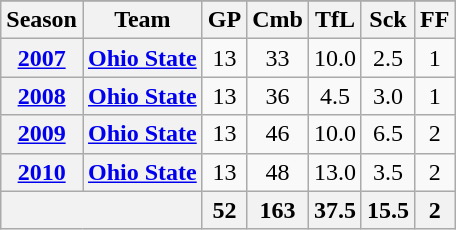<table class="wikitable" style="text-align:center;">
<tr>
</tr>
<tr>
<th>Season</th>
<th>Team</th>
<th>GP</th>
<th>Cmb</th>
<th>TfL</th>
<th>Sck</th>
<th>FF</th>
</tr>
<tr>
<th><a href='#'>2007</a></th>
<th><a href='#'>Ohio State</a></th>
<td>13</td>
<td>33</td>
<td>10.0</td>
<td>2.5</td>
<td>1</td>
</tr>
<tr>
<th><a href='#'>2008</a></th>
<th><a href='#'>Ohio State</a></th>
<td>13</td>
<td>36</td>
<td>4.5</td>
<td>3.0</td>
<td>1</td>
</tr>
<tr>
<th><a href='#'>2009</a></th>
<th><a href='#'>Ohio State</a></th>
<td>13</td>
<td>46</td>
<td>10.0</td>
<td>6.5</td>
<td>2</td>
</tr>
<tr>
<th><a href='#'>2010</a></th>
<th><a href='#'>Ohio State</a></th>
<td>13</td>
<td>48</td>
<td>13.0</td>
<td>3.5</td>
<td>2</td>
</tr>
<tr>
<th colspan="2"></th>
<th>52</th>
<th>163</th>
<th>37.5</th>
<th>15.5</th>
<th>2</th>
</tr>
</table>
